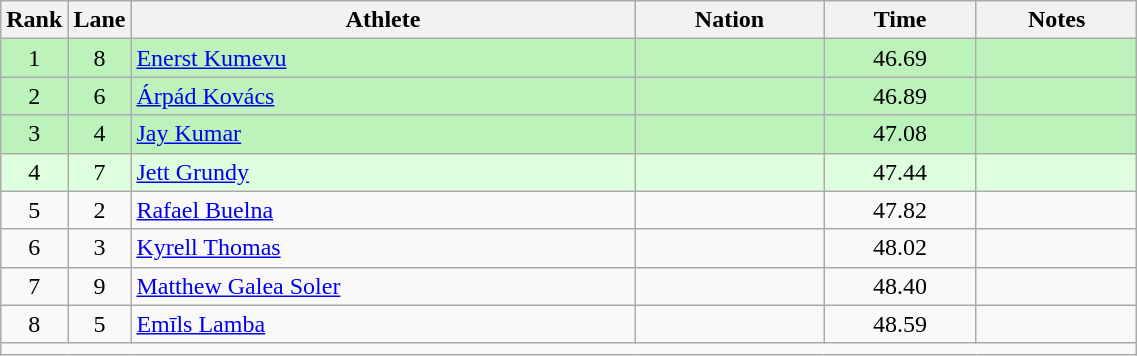<table class="wikitable sortable" style="text-align:center;width: 60%;">
<tr>
<th scope="col" style="width: 10px;">Rank</th>
<th scope="col" style="width: 10px;">Lane</th>
<th scope="col">Athlete</th>
<th scope="col">Nation</th>
<th scope="col">Time</th>
<th scope="col">Notes</th>
</tr>
<tr bgcolor=bbf3bb>
<td>1</td>
<td>8</td>
<td align=left><a href='#'>Enerst Kumevu</a></td>
<td align=left></td>
<td>46.69</td>
<td></td>
</tr>
<tr bgcolor=bbf3bb>
<td>2</td>
<td>6</td>
<td align=left><a href='#'>Árpád Kovács</a></td>
<td align=left></td>
<td>46.89</td>
<td></td>
</tr>
<tr bgcolor=bbf3bb>
<td>3</td>
<td>4</td>
<td align=left><a href='#'>Jay Kumar</a></td>
<td align=left></td>
<td>47.08</td>
<td></td>
</tr>
<tr bgcolor=ddffdd>
<td>4</td>
<td>7</td>
<td align=left><a href='#'>Jett Grundy</a></td>
<td align=left></td>
<td>47.44</td>
<td></td>
</tr>
<tr>
<td>5</td>
<td>2</td>
<td align=left><a href='#'>Rafael Buelna</a></td>
<td align=left></td>
<td>47.82</td>
<td></td>
</tr>
<tr>
<td>6</td>
<td>3</td>
<td align=left><a href='#'>Kyrell Thomas</a></td>
<td align=left></td>
<td>48.02</td>
<td></td>
</tr>
<tr>
<td>7</td>
<td>9</td>
<td align=left><a href='#'>Matthew Galea Soler</a></td>
<td align=left></td>
<td>48.40</td>
<td></td>
</tr>
<tr>
<td>8</td>
<td>5</td>
<td align=left><a href='#'>Emīls Lamba</a></td>
<td align=left></td>
<td>48.59</td>
<td></td>
</tr>
<tr class="sortbottom">
<td colspan="6"></td>
</tr>
</table>
